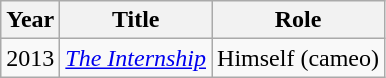<table class="wikitable sortable">
<tr>
<th>Year</th>
<th>Title</th>
<th>Role</th>
</tr>
<tr>
<td>2013</td>
<td><em><a href='#'>The Internship</a></em></td>
<td>Himself (cameo)</td>
</tr>
</table>
